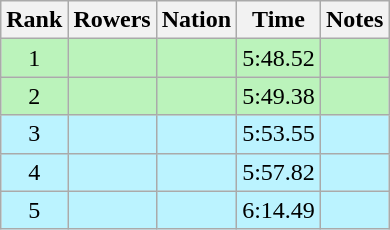<table class="wikitable sortable" style="text-align:center">
<tr>
<th>Rank</th>
<th>Rowers</th>
<th>Nation</th>
<th>Time</th>
<th>Notes</th>
</tr>
<tr bgcolor=bbf3bb>
<td>1</td>
<td align=left data-sort-value="Gentsch, Michael"></td>
<td align=left></td>
<td>5:48.52</td>
<td></td>
</tr>
<tr bgcolor=bbf3bb>
<td>2</td>
<td align=left data-sort-value="Gerzilov, Eftim"></td>
<td align=left></td>
<td>5:49.38</td>
<td></td>
</tr>
<tr bgcolor=bbf3ff>
<td>3</td>
<td align=left data-sort-value="Imbert, Charles"></td>
<td align=left></td>
<td>5:53.55</td>
<td></td>
</tr>
<tr bgcolor=bbf3ff>
<td>4</td>
<td align=left data-sort-value="Oswald, Denis"></td>
<td align=left></td>
<td>5:57.82</td>
<td></td>
</tr>
<tr bgcolor=bbf3ff>
<td>5</td>
<td align=left data-sort-value="Bourassa, Louis"></td>
<td align=left></td>
<td>6:14.49</td>
<td></td>
</tr>
</table>
